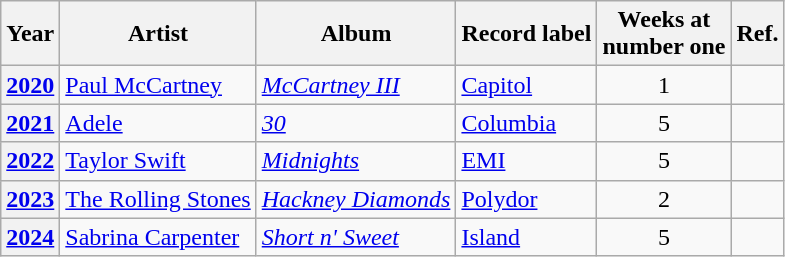<table class="wikitable plainrowheaders sortable">
<tr>
<th scope=col>Year</th>
<th scope=col>Artist</th>
<th scope=col>Album</th>
<th scope=col>Record label</th>
<th scope=col>Weeks at<br>number one</th>
<th scope=col class=unsortable>Ref.</th>
</tr>
<tr>
<th scope=row style="text-align:center;"><a href='#'>2020</a></th>
<td><a href='#'>Paul McCartney</a></td>
<td><em><a href='#'>McCartney III</a></em></td>
<td><a href='#'>Capitol</a></td>
<td align=center>1</td>
<td align=center></td>
</tr>
<tr>
<th scope=row style="text-align:center;"><a href='#'>2021</a></th>
<td><a href='#'>Adele</a></td>
<td><em><a href='#'>30</a></em></td>
<td><a href='#'>Columbia</a></td>
<td align=center>5</td>
<td align=center></td>
</tr>
<tr>
<th scope=row style="text-align:center;"><a href='#'>2022</a></th>
<td><a href='#'>Taylor Swift</a></td>
<td><em><a href='#'>Midnights</a></em></td>
<td><a href='#'>EMI</a></td>
<td align=center>5</td>
<td align=center></td>
</tr>
<tr>
<th scope=row style="text-align:center;"><a href='#'>2023</a></th>
<td><a href='#'>The Rolling Stones</a></td>
<td><em><a href='#'>Hackney Diamonds</a></em></td>
<td><a href='#'>Polydor</a></td>
<td align=center>2</td>
<td align=center></td>
</tr>
<tr>
<th scope=row style="text-align:center;"><a href='#'>2024</a></th>
<td><a href='#'>Sabrina Carpenter</a></td>
<td><em><a href='#'>Short n' Sweet</a></em></td>
<td><a href='#'>Island</a></td>
<td align=center>5</td>
<td align=center></td>
</tr>
</table>
